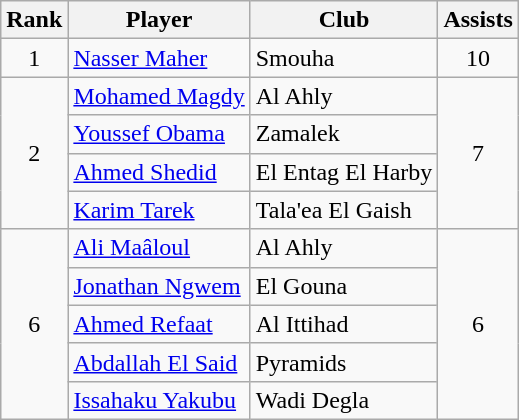<table class=wikitable style="text-align:center">
<tr>
<th>Rank</th>
<th>Player</th>
<th>Club</th>
<th>Assists</th>
</tr>
<tr>
<td>1</td>
<td align=left> <a href='#'>Nasser Maher</a></td>
<td align=left>Smouha</td>
<td>10</td>
</tr>
<tr>
<td rowspan=4>2</td>
<td align=left> <a href='#'>Mohamed Magdy</a></td>
<td align=left>Al Ahly</td>
<td rowspan=4>7</td>
</tr>
<tr>
<td align=left> <a href='#'>Youssef Obama</a></td>
<td align=left>Zamalek</td>
</tr>
<tr>
<td align=left> <a href='#'>Ahmed Shedid</a></td>
<td align=left>El Entag El Harby</td>
</tr>
<tr>
<td align=left> <a href='#'>Karim Tarek</a></td>
<td align=left>Tala'ea El Gaish</td>
</tr>
<tr>
<td rowspan=5>6</td>
<td align=left> <a href='#'>Ali Maâloul</a></td>
<td align=left>Al Ahly</td>
<td rowspan=5>6</td>
</tr>
<tr>
<td align=left> <a href='#'>Jonathan Ngwem</a></td>
<td align=left>El Gouna</td>
</tr>
<tr>
<td align=left> <a href='#'>Ahmed Refaat</a></td>
<td align=left>Al Ittihad</td>
</tr>
<tr>
<td align=left> <a href='#'>Abdallah El Said</a></td>
<td align=left>Pyramids</td>
</tr>
<tr>
<td align=left> <a href='#'>Issahaku Yakubu</a></td>
<td align=left>Wadi Degla</td>
</tr>
</table>
